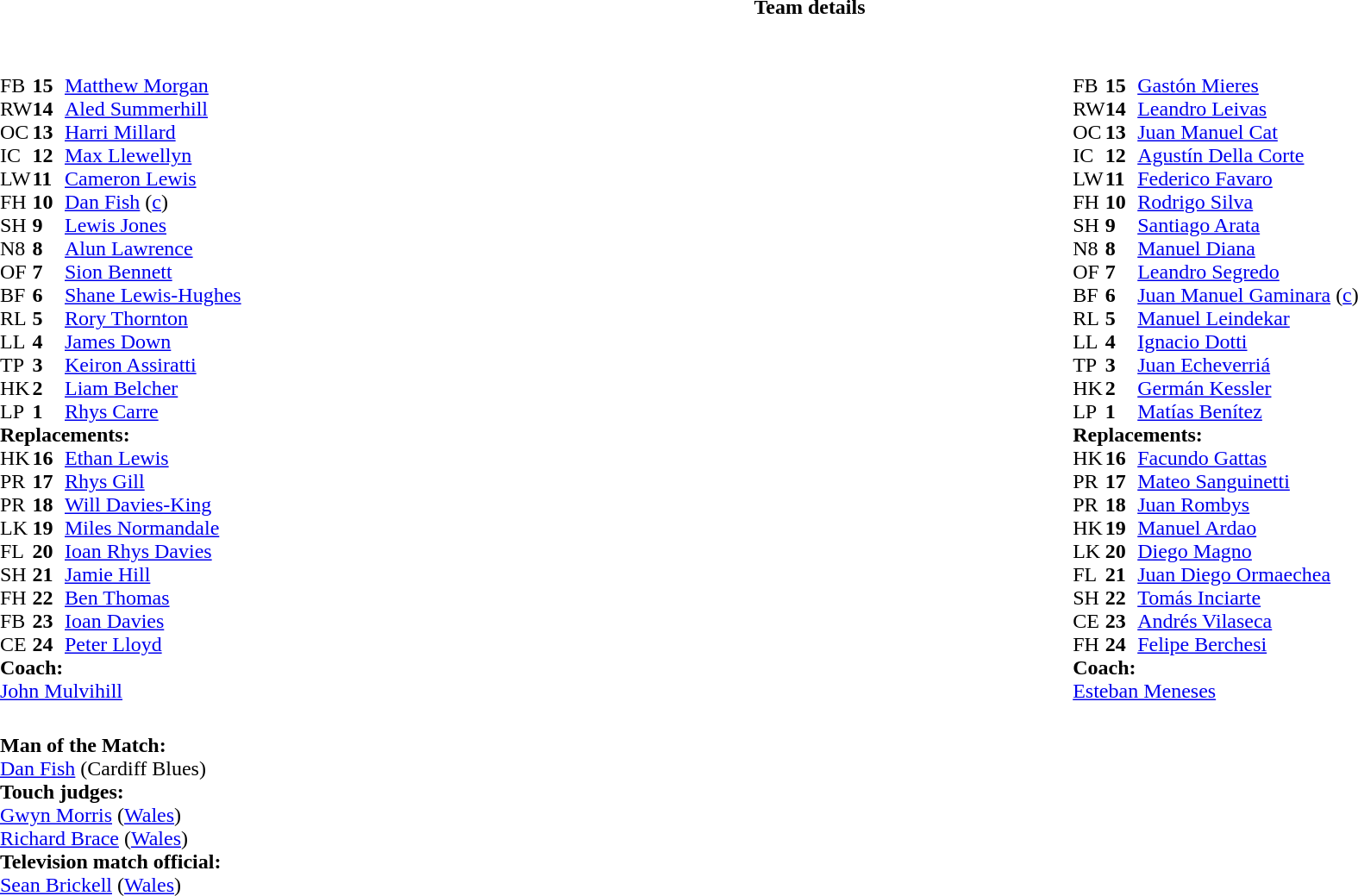<table border="0" style="width:100%;" class="collapsible collapsed">
<tr>
<th>Team details</th>
</tr>
<tr>
<td><br><table style="width:100%;">
<tr>
<td style="vertical-align:top; width:50%;"><br><table style="font-size: 100%" cellspacing="0" cellpadding="0">
<tr>
<th width="25"></th>
<th width="25"></th>
</tr>
<tr>
<td>FB</td>
<td><strong>15</strong></td>
<td> <a href='#'>Matthew Morgan</a></td>
</tr>
<tr>
<td>RW</td>
<td><strong>14</strong></td>
<td> <a href='#'>Aled Summerhill</a></td>
<td></td>
<td></td>
</tr>
<tr>
<td>OC</td>
<td><strong>13</strong></td>
<td> <a href='#'>Harri Millard</a></td>
</tr>
<tr>
<td>IC</td>
<td><strong>12</strong></td>
<td> <a href='#'>Max Llewellyn</a></td>
<td></td>
<td></td>
</tr>
<tr>
<td>LW</td>
<td><strong>11</strong></td>
<td> <a href='#'>Cameron Lewis</a></td>
<td></td>
<td></td>
</tr>
<tr>
<td>FH</td>
<td><strong>10</strong></td>
<td> <a href='#'>Dan Fish</a> (<a href='#'>c</a>)</td>
</tr>
<tr>
<td>SH</td>
<td><strong>9</strong></td>
<td> <a href='#'>Lewis Jones</a></td>
<td></td>
<td></td>
</tr>
<tr>
<td>N8</td>
<td><strong>8</strong></td>
<td> <a href='#'>Alun Lawrence</a></td>
</tr>
<tr>
<td>OF</td>
<td><strong>7</strong></td>
<td> <a href='#'>Sion Bennett</a></td>
</tr>
<tr>
<td>BF</td>
<td><strong>6</strong></td>
<td> <a href='#'>Shane Lewis-Hughes</a></td>
<td></td>
<td></td>
</tr>
<tr>
<td>RL</td>
<td><strong>5</strong></td>
<td> <a href='#'>Rory Thornton</a></td>
<td></td>
<td></td>
</tr>
<tr>
<td>LL</td>
<td><strong>4</strong></td>
<td> <a href='#'>James Down</a></td>
</tr>
<tr>
<td>TP</td>
<td><strong>3</strong></td>
<td> <a href='#'>Keiron Assiratti</a></td>
<td></td>
<td></td>
</tr>
<tr>
<td>HK</td>
<td><strong>2</strong></td>
<td> <a href='#'>Liam Belcher</a></td>
<td></td>
<td></td>
<td></td>
</tr>
<tr>
<td>LP</td>
<td><strong>1</strong></td>
<td> <a href='#'>Rhys Carre</a></td>
<td></td>
<td></td>
</tr>
<tr>
<td colspan="3"><strong>Replacements:</strong></td>
</tr>
<tr>
<td>HK</td>
<td><strong>16</strong></td>
<td> <a href='#'>Ethan Lewis</a></td>
<td></td>
<td></td>
<td></td>
</tr>
<tr>
<td>PR</td>
<td><strong>17</strong></td>
<td> <a href='#'>Rhys Gill</a></td>
<td></td>
<td></td>
</tr>
<tr>
<td>PR</td>
<td><strong>18</strong></td>
<td> <a href='#'>Will Davies-King</a></td>
<td></td>
<td></td>
</tr>
<tr>
<td>LK</td>
<td><strong>19</strong></td>
<td> <a href='#'>Miles Normandale</a></td>
<td></td>
<td></td>
</tr>
<tr>
<td>FL</td>
<td><strong>20</strong></td>
<td> <a href='#'>Ioan Rhys Davies</a></td>
<td></td>
<td></td>
</tr>
<tr>
<td>SH</td>
<td><strong>21</strong></td>
<td> <a href='#'>Jamie Hill</a></td>
<td></td>
<td></td>
</tr>
<tr>
<td>FH</td>
<td><strong>22</strong></td>
<td> <a href='#'>Ben Thomas</a></td>
<td></td>
<td></td>
</tr>
<tr>
<td>FB</td>
<td><strong>23</strong></td>
<td> <a href='#'>Ioan Davies</a></td>
<td></td>
<td></td>
</tr>
<tr>
<td>CE</td>
<td><strong>24</strong></td>
<td> <a href='#'>Peter Lloyd</a></td>
<td></td>
<td></td>
</tr>
<tr>
<td colspan="3"><strong>Coach:</strong></td>
</tr>
<tr>
<td colspan="4"> <a href='#'>John Mulvihill</a></td>
</tr>
</table>
</td>
<td style="vertical-align:top; width:50%;"><br><table cellspacing="0" cellpadding="0" style="font-size:100%; margin:auto;">
<tr>
<th width="25"></th>
<th width="25"></th>
</tr>
<tr>
<td>FB</td>
<td><strong>15</strong></td>
<td><a href='#'>Gastón Mieres</a></td>
</tr>
<tr>
<td>RW</td>
<td><strong>14</strong></td>
<td><a href='#'>Leandro Leivas</a></td>
</tr>
<tr>
<td>OC</td>
<td><strong>13</strong></td>
<td><a href='#'>Juan Manuel Cat</a></td>
<td></td>
<td></td>
<td></td>
</tr>
<tr>
<td>IC</td>
<td><strong>12</strong></td>
<td><a href='#'>Agustín Della Corte</a></td>
<td></td>
<td></td>
<td></td>
</tr>
<tr>
<td>LW</td>
<td><strong>11</strong></td>
<td><a href='#'>Federico Favaro</a></td>
</tr>
<tr>
<td>FH</td>
<td><strong>10</strong></td>
<td><a href='#'>Rodrigo Silva</a></td>
<td></td>
<td></td>
</tr>
<tr>
<td>SH</td>
<td><strong>9</strong></td>
<td><a href='#'>Santiago Arata</a></td>
<td></td>
<td></td>
</tr>
<tr>
<td>N8</td>
<td><strong>8</strong></td>
<td><a href='#'>Manuel Diana</a></td>
</tr>
<tr>
<td>OF</td>
<td><strong>7</strong></td>
<td><a href='#'>Leandro Segredo</a></td>
<td></td>
<td></td>
</tr>
<tr>
<td>BF</td>
<td><strong>6</strong></td>
<td><a href='#'>Juan Manuel Gaminara</a> (<a href='#'>c</a>)</td>
<td></td>
<td></td>
</tr>
<tr>
<td>RL</td>
<td><strong>5</strong></td>
<td><a href='#'>Manuel Leindekar</a></td>
<td></td>
</tr>
<tr>
<td>LL</td>
<td><strong>4</strong></td>
<td><a href='#'>Ignacio Dotti</a></td>
<td></td>
<td></td>
</tr>
<tr>
<td>TP</td>
<td><strong>3</strong></td>
<td><a href='#'>Juan Echeverriá</a></td>
<td></td>
<td></td>
</tr>
<tr>
<td>HK</td>
<td><strong>2</strong></td>
<td><a href='#'>Germán Kessler</a></td>
<td></td>
<td></td>
</tr>
<tr>
<td>LP</td>
<td><strong>1</strong></td>
<td><a href='#'>Matías Benítez</a></td>
<td></td>
<td></td>
</tr>
<tr>
<td colspan="3"><strong>Replacements:</strong></td>
</tr>
<tr>
<td>HK</td>
<td><strong>16</strong></td>
<td><a href='#'>Facundo Gattas</a></td>
<td></td>
<td></td>
</tr>
<tr>
<td>PR</td>
<td><strong>17</strong></td>
<td><a href='#'>Mateo Sanguinetti</a></td>
<td></td>
<td></td>
</tr>
<tr>
<td>PR</td>
<td><strong>18</strong></td>
<td><a href='#'>Juan Rombys</a></td>
<td></td>
<td></td>
</tr>
<tr>
<td>HK</td>
<td><strong>19</strong></td>
<td><a href='#'>Manuel Ardao</a></td>
<td></td>
<td></td>
</tr>
<tr>
<td>LK</td>
<td><strong>20</strong></td>
<td><a href='#'>Diego Magno</a></td>
<td></td>
<td></td>
</tr>
<tr>
<td>FL</td>
<td><strong>21</strong></td>
<td><a href='#'>Juan Diego Ormaechea</a></td>
<td></td>
<td></td>
</tr>
<tr>
<td>SH</td>
<td><strong>22</strong></td>
<td><a href='#'>Tomás Inciarte</a></td>
<td></td>
<td></td>
</tr>
<tr>
<td>CE</td>
<td><strong>23</strong></td>
<td><a href='#'>Andrés Vilaseca</a></td>
<td></td>
<td></td>
</tr>
<tr>
<td>FH</td>
<td><strong>24</strong></td>
<td><a href='#'>Felipe Berchesi</a></td>
<td></td>
<td></td>
</tr>
<tr>
<td colspan="3"><strong>Coach:</strong></td>
</tr>
<tr>
<td colspan="4"> <a href='#'>Esteban Meneses</a></td>
</tr>
</table>
</td>
</tr>
</table>
<table style="width:100%; font-size:100%;">
<tr>
<td><br><strong>Man of the Match:</strong>
<br> <a href='#'>Dan Fish</a> (Cardiff Blues)<br><strong>Touch judges:</strong>
<br><a href='#'>Gwyn Morris</a> (<a href='#'>Wales</a>)
<br><a href='#'>Richard Brace</a> (<a href='#'>Wales</a>)
<br><strong>Television match official:</strong>
<br><a href='#'>Sean Brickell</a> (<a href='#'>Wales</a>)</td>
</tr>
</table>
</td>
</tr>
</table>
